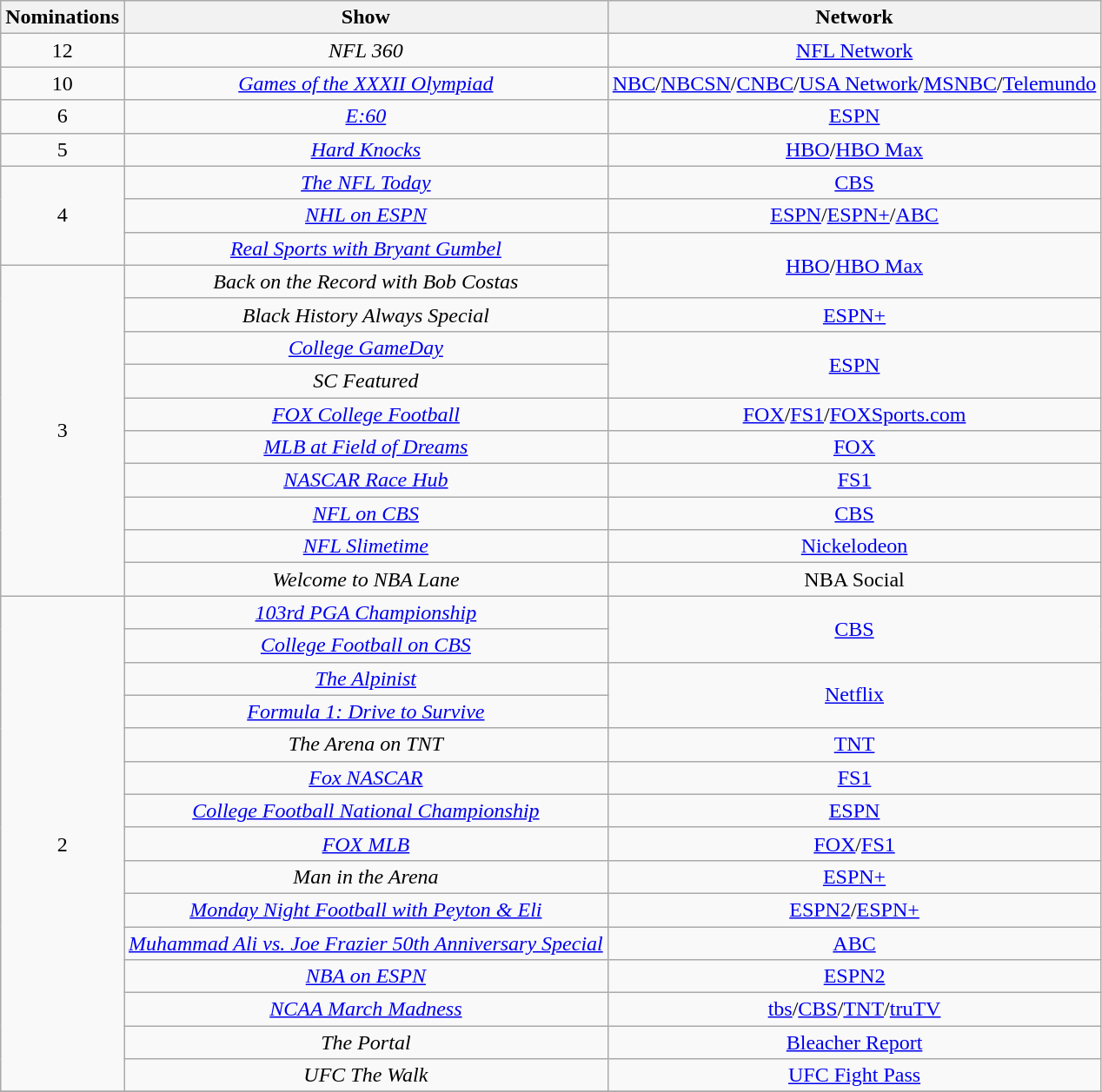<table class="wikitable floatleft" style="text-align: center;">
<tr>
<th scope="col" style="width:55px;">Nominations</th>
<th scope="col" style="text-align:center;">Show</th>
<th scope="col" style="text-align:center;">Network</th>
</tr>
<tr>
<td scope=row style="text-align:center">12</td>
<td><em>NFL 360</em></td>
<td><a href='#'>NFL Network</a></td>
</tr>
<tr>
<td scope=row style="text-align:center">10</td>
<td><em><a href='#'>Games of the XXXII Olympiad</a></em></td>
<td><a href='#'>NBC</a>/<a href='#'>NBCSN</a>/<a href='#'>CNBC</a>/<a href='#'>USA Network</a>/<a href='#'>MSNBC</a>/<a href='#'>Telemundo</a></td>
</tr>
<tr>
<td scope=row style="text-align:center">6</td>
<td><em><a href='#'>E:60</a></em></td>
<td><a href='#'>ESPN</a></td>
</tr>
<tr>
<td scope=row style="text-align:center">5</td>
<td><em><a href='#'>Hard Knocks</a></em></td>
<td><a href='#'>HBO</a>/<a href='#'>HBO Max</a></td>
</tr>
<tr>
<td rowspan="3" scope=row style="text-align:center">4</td>
<td><em><a href='#'>The NFL Today</a></em></td>
<td><a href='#'>CBS</a></td>
</tr>
<tr>
<td><em><a href='#'>NHL on ESPN</a></em></td>
<td><a href='#'>ESPN</a>/<a href='#'>ESPN+</a>/<a href='#'>ABC</a></td>
</tr>
<tr>
<td><em><a href='#'>Real Sports with Bryant Gumbel</a></em></td>
<td rowspan="2"><a href='#'>HBO</a>/<a href='#'>HBO Max</a></td>
</tr>
<tr>
<td rowspan="10" scope=row style="text-align:center">3</td>
<td><em>Back on the Record with Bob Costas</em></td>
</tr>
<tr>
<td><em>Black History Always Special</em></td>
<td><a href='#'>ESPN+</a></td>
</tr>
<tr>
<td><em><a href='#'>College GameDay</a></em></td>
<td rowspan="2"><a href='#'>ESPN</a></td>
</tr>
<tr>
<td><em>SC Featured</em></td>
</tr>
<tr>
<td><em><a href='#'>FOX College Football</a></em></td>
<td><a href='#'>FOX</a>/<a href='#'>FS1</a>/<a href='#'>FOXSports.com</a></td>
</tr>
<tr>
<td><em><a href='#'>MLB at Field of Dreams</a></em></td>
<td><a href='#'>FOX</a></td>
</tr>
<tr>
<td><em><a href='#'>NASCAR Race Hub</a></em></td>
<td><a href='#'>FS1</a></td>
</tr>
<tr>
<td><em><a href='#'>NFL on CBS</a></em></td>
<td><a href='#'>CBS</a></td>
</tr>
<tr>
<td><em><a href='#'>NFL Slimetime</a></em></td>
<td><a href='#'>Nickelodeon</a></td>
</tr>
<tr>
<td><em>Welcome to NBA Lane</em></td>
<td>NBA Social</td>
</tr>
<tr>
<td rowspan="15" scope=row style="text-align:center">2</td>
<td><em><a href='#'>103rd PGA Championship</a></em></td>
<td rowspan="2"><a href='#'>CBS</a></td>
</tr>
<tr>
<td><em><a href='#'>College Football on CBS</a></em></td>
</tr>
<tr>
<td><em><a href='#'>The Alpinist</a></em></td>
<td rowspan="2"><a href='#'>Netflix</a></td>
</tr>
<tr>
<td><em><a href='#'>Formula 1: Drive to Survive</a></em></td>
</tr>
<tr>
<td><em>The Arena on TNT</em></td>
<td><a href='#'>TNT</a></td>
</tr>
<tr>
<td><em><a href='#'>Fox NASCAR</a></em></td>
<td><a href='#'>FS1</a></td>
</tr>
<tr>
<td><em><a href='#'>College Football National Championship</a></em></td>
<td><a href='#'>ESPN</a></td>
</tr>
<tr>
<td><em><a href='#'>FOX MLB</a></em></td>
<td><a href='#'>FOX</a>/<a href='#'>FS1</a></td>
</tr>
<tr>
<td><em>Man in the Arena</em></td>
<td><a href='#'>ESPN+</a></td>
</tr>
<tr>
<td><em><a href='#'>Monday Night Football with Peyton & Eli</a></em></td>
<td><a href='#'>ESPN2</a>/<a href='#'>ESPN+</a></td>
</tr>
<tr>
<td><em><a href='#'>Muhammad Ali vs. Joe Frazier 50th Anniversary Special</a></em></td>
<td><a href='#'>ABC</a></td>
</tr>
<tr>
<td><em><a href='#'>NBA on ESPN</a></em></td>
<td><a href='#'>ESPN2</a></td>
</tr>
<tr>
<td><em><a href='#'>NCAA March Madness</a></em></td>
<td><a href='#'>tbs</a>/<a href='#'>CBS</a>/<a href='#'>TNT</a>/<a href='#'>truTV</a></td>
</tr>
<tr>
<td><em>The Portal</em></td>
<td><a href='#'>Bleacher Report</a></td>
</tr>
<tr>
<td><em>UFC The Walk</em></td>
<td><a href='#'>UFC Fight Pass</a></td>
</tr>
<tr>
</tr>
</table>
